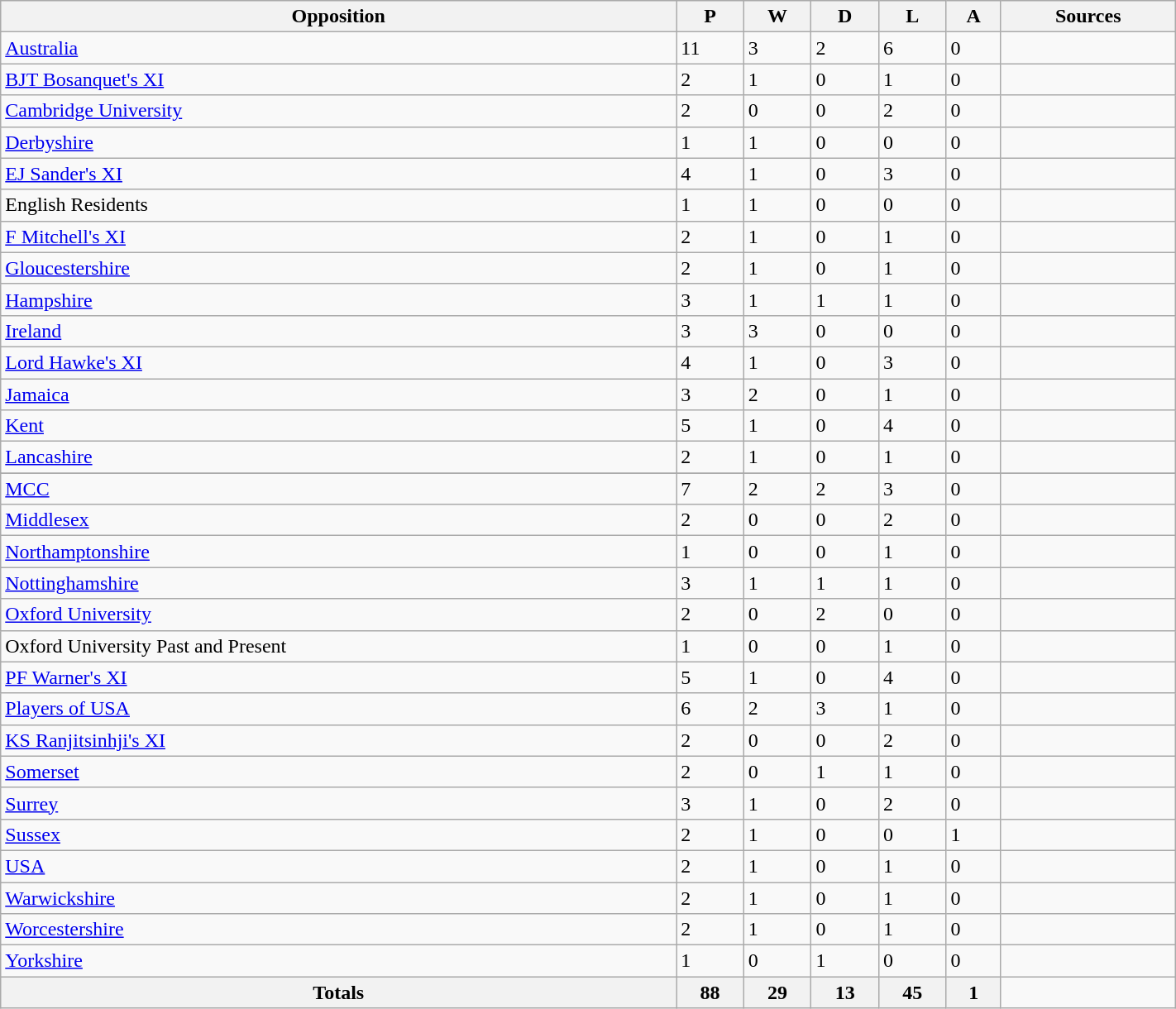<table class="wikitable" width="75%">
<tr bgcolor="#efefef">
<th>Opposition</th>
<th>P</th>
<th>W</th>
<th>D</th>
<th>L</th>
<th>A</th>
<th>Sources</th>
</tr>
<tr>
<td><a href='#'>Australia</a></td>
<td>11</td>
<td>3</td>
<td>2</td>
<td>6</td>
<td>0</td>
<td>          </td>
</tr>
<tr>
<td><a href='#'>BJT Bosanquet's XI</a></td>
<td>2</td>
<td>1</td>
<td>0</td>
<td>1</td>
<td>0</td>
<td> </td>
</tr>
<tr>
<td><a href='#'>Cambridge University</a></td>
<td>2</td>
<td>0</td>
<td>0</td>
<td>2</td>
<td>0</td>
<td> </td>
</tr>
<tr>
<td><a href='#'>Derbyshire</a></td>
<td>1</td>
<td>1</td>
<td>0</td>
<td>0</td>
<td>0</td>
<td></td>
</tr>
<tr>
<td><a href='#'>EJ Sander's XI</a></td>
<td>4</td>
<td>1</td>
<td>0</td>
<td>3</td>
<td>0</td>
<td>   </td>
</tr>
<tr>
<td>English Residents</td>
<td>1</td>
<td>1</td>
<td>0</td>
<td>0</td>
<td>0</td>
<td></td>
</tr>
<tr>
<td><a href='#'>F Mitchell's XI</a></td>
<td>2</td>
<td>1</td>
<td>0</td>
<td>1</td>
<td>0</td>
<td> </td>
</tr>
<tr>
<td><a href='#'>Gloucestershire</a></td>
<td>2</td>
<td>1</td>
<td>0</td>
<td>1</td>
<td>0</td>
<td> </td>
</tr>
<tr>
<td><a href='#'>Hampshire</a></td>
<td>3</td>
<td>1</td>
<td>1</td>
<td>1</td>
<td>0</td>
<td>  </td>
</tr>
<tr>
<td><a href='#'>Ireland</a></td>
<td>3</td>
<td>3</td>
<td>0</td>
<td>0</td>
<td>0</td>
<td>  </td>
</tr>
<tr>
<td><a href='#'>Lord Hawke's XI</a></td>
<td>4</td>
<td>1</td>
<td>0</td>
<td>3</td>
<td>0</td>
<td>   </td>
</tr>
<tr>
<td><a href='#'>Jamaica</a></td>
<td>3</td>
<td>2</td>
<td>0</td>
<td>1</td>
<td>0</td>
<td>  </td>
</tr>
<tr>
<td><a href='#'>Kent</a></td>
<td>5</td>
<td>1</td>
<td>0</td>
<td>4</td>
<td>0</td>
<td>    </td>
</tr>
<tr>
<td><a href='#'>Lancashire</a></td>
<td>2</td>
<td>1</td>
<td>0</td>
<td>1</td>
<td>0</td>
<td> </td>
</tr>
<tr>
</tr>
<tr>
<td><a href='#'>MCC</a></td>
<td>7</td>
<td>2</td>
<td>2</td>
<td>3</td>
<td>0</td>
<td>      </td>
</tr>
<tr>
<td><a href='#'>Middlesex</a></td>
<td>2</td>
<td>0</td>
<td>0</td>
<td>2</td>
<td>0</td>
<td> </td>
</tr>
<tr>
<td><a href='#'>Northamptonshire</a></td>
<td>1</td>
<td>0</td>
<td>0</td>
<td>1</td>
<td>0</td>
<td></td>
</tr>
<tr>
<td><a href='#'>Nottinghamshire</a></td>
<td>3</td>
<td>1</td>
<td>1</td>
<td>1</td>
<td>0</td>
<td>  </td>
</tr>
<tr>
<td><a href='#'>Oxford University</a></td>
<td>2</td>
<td>0</td>
<td>2</td>
<td>0</td>
<td>0</td>
<td> </td>
</tr>
<tr>
<td>Oxford University Past and Present</td>
<td>1</td>
<td>0</td>
<td>0</td>
<td>1</td>
<td>0</td>
<td></td>
</tr>
<tr>
<td><a href='#'>PF Warner's XI</a></td>
<td>5</td>
<td>1</td>
<td>0</td>
<td>4</td>
<td>0</td>
<td>    </td>
</tr>
<tr>
<td><a href='#'>Players of USA</a></td>
<td>6</td>
<td>2</td>
<td>3</td>
<td>1</td>
<td>0</td>
<td>     </td>
</tr>
<tr>
<td><a href='#'>KS Ranjitsinhji's XI</a></td>
<td>2</td>
<td>0</td>
<td>0</td>
<td>2</td>
<td>0</td>
<td> </td>
</tr>
<tr>
<td><a href='#'>Somerset</a></td>
<td>2</td>
<td>0</td>
<td>1</td>
<td>1</td>
<td>0</td>
<td> </td>
</tr>
<tr>
<td><a href='#'>Surrey</a></td>
<td>3</td>
<td>1</td>
<td>0</td>
<td>2</td>
<td>0</td>
<td>  </td>
</tr>
<tr>
<td><a href='#'>Sussex</a></td>
<td>2</td>
<td>1</td>
<td>0</td>
<td>0</td>
<td>1</td>
<td> </td>
</tr>
<tr>
<td><a href='#'>USA</a></td>
<td>2</td>
<td>1</td>
<td>0</td>
<td>1</td>
<td>0</td>
<td> </td>
</tr>
<tr>
<td><a href='#'>Warwickshire</a></td>
<td>2</td>
<td>1</td>
<td>0</td>
<td>1</td>
<td>0</td>
<td> </td>
</tr>
<tr>
<td><a href='#'>Worcestershire</a></td>
<td>2</td>
<td>1</td>
<td>0</td>
<td>1</td>
<td>0</td>
<td> </td>
</tr>
<tr>
<td><a href='#'>Yorkshire</a></td>
<td>1</td>
<td>0</td>
<td>1</td>
<td>0</td>
<td>0</td>
<td></td>
</tr>
<tr>
<th>Totals</th>
<th>88</th>
<th>29</th>
<th>13</th>
<th>45</th>
<th>1</th>
</tr>
</table>
